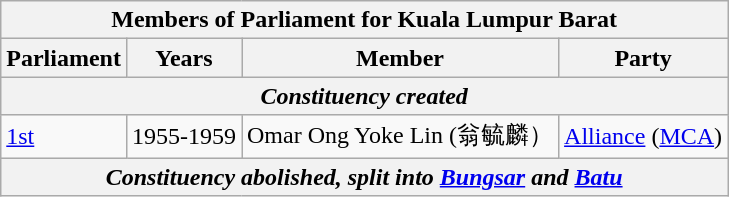<table class="wikitable">
<tr>
<th colspan="4">Members of Parliament for Kuala Lumpur Barat</th>
</tr>
<tr>
<th>Parliament</th>
<th>Years</th>
<th>Member</th>
<th>Party</th>
</tr>
<tr>
<th colspan="4"><em>Constituency created</em></th>
</tr>
<tr>
<td><a href='#'>1st</a></td>
<td>1955-1959</td>
<td>Omar Ong Yoke Lin (翁毓麟）</td>
<td><a href='#'>Alliance</a> (<a href='#'>MCA</a>)</td>
</tr>
<tr>
<th colspan="4"><em>Constituency abolished, split into <a href='#'>Bungsar</a> and <a href='#'>Batu</a></em></th>
</tr>
</table>
